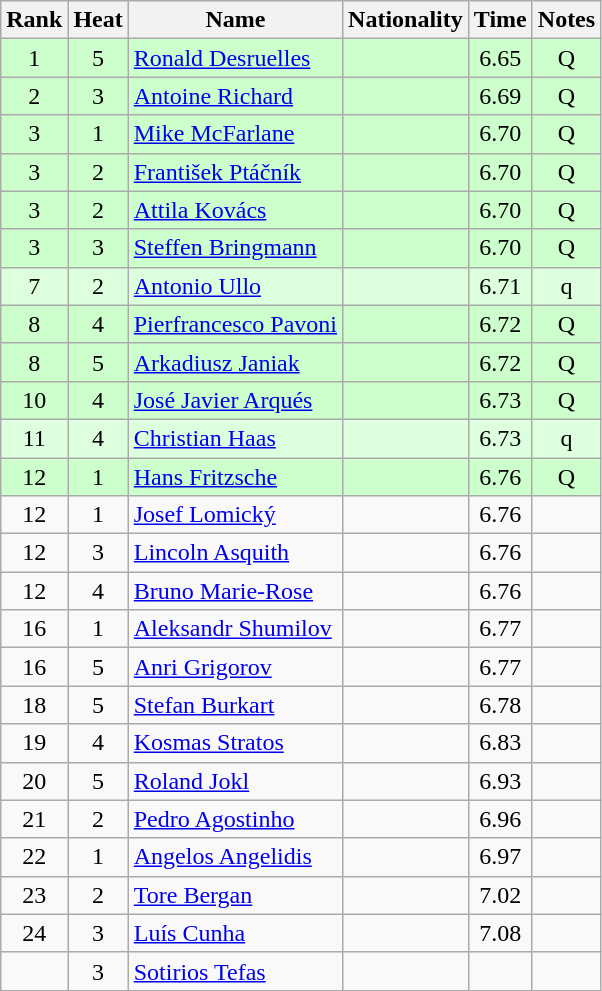<table class="wikitable sortable" style="text-align:center">
<tr>
<th>Rank</th>
<th>Heat</th>
<th>Name</th>
<th>Nationality</th>
<th>Time</th>
<th>Notes</th>
</tr>
<tr bgcolor=ccffcc>
<td>1</td>
<td>5</td>
<td align="left"><a href='#'>Ronald Desruelles</a></td>
<td align=left></td>
<td>6.65</td>
<td>Q</td>
</tr>
<tr bgcolor=ccffcc>
<td>2</td>
<td>3</td>
<td align="left"><a href='#'>Antoine Richard</a></td>
<td align=left></td>
<td>6.69</td>
<td>Q</td>
</tr>
<tr bgcolor=ccffcc>
<td>3</td>
<td>1</td>
<td align="left"><a href='#'>Mike McFarlane</a></td>
<td align=left></td>
<td>6.70</td>
<td>Q</td>
</tr>
<tr bgcolor=ccffcc>
<td>3</td>
<td>2</td>
<td align="left"><a href='#'>František Ptáčník</a></td>
<td align=left></td>
<td>6.70</td>
<td>Q</td>
</tr>
<tr bgcolor=ccffcc>
<td>3</td>
<td>2</td>
<td align="left"><a href='#'>Attila Kovács</a></td>
<td align=left></td>
<td>6.70</td>
<td>Q</td>
</tr>
<tr bgcolor=ccffcc>
<td>3</td>
<td>3</td>
<td align="left"><a href='#'>Steffen Bringmann</a></td>
<td align=left></td>
<td>6.70</td>
<td>Q</td>
</tr>
<tr bgcolor=ddffdd>
<td>7</td>
<td>2</td>
<td align="left"><a href='#'>Antonio Ullo</a></td>
<td align=left></td>
<td>6.71</td>
<td>q</td>
</tr>
<tr bgcolor=ccffcc>
<td>8</td>
<td>4</td>
<td align="left"><a href='#'>Pierfrancesco Pavoni</a></td>
<td align=left></td>
<td>6.72</td>
<td>Q</td>
</tr>
<tr bgcolor=ccffcc>
<td>8</td>
<td>5</td>
<td align="left"><a href='#'>Arkadiusz Janiak</a></td>
<td align=left></td>
<td>6.72</td>
<td>Q</td>
</tr>
<tr bgcolor=ccffcc>
<td>10</td>
<td>4</td>
<td align="left"><a href='#'>José Javier Arqués</a></td>
<td align=left></td>
<td>6.73</td>
<td>Q</td>
</tr>
<tr bgcolor=ddffdd>
<td>11</td>
<td>4</td>
<td align="left"><a href='#'>Christian Haas</a></td>
<td align=left></td>
<td>6.73</td>
<td>q</td>
</tr>
<tr bgcolor=ccffcc>
<td>12</td>
<td>1</td>
<td align="left"><a href='#'>Hans Fritzsche</a></td>
<td align=left></td>
<td>6.76</td>
<td>Q</td>
</tr>
<tr>
<td>12</td>
<td>1</td>
<td align="left"><a href='#'>Josef Lomický</a></td>
<td align=left></td>
<td>6.76</td>
<td></td>
</tr>
<tr>
<td>12</td>
<td>3</td>
<td align="left"><a href='#'>Lincoln Asquith</a></td>
<td align=left></td>
<td>6.76</td>
<td></td>
</tr>
<tr>
<td>12</td>
<td>4</td>
<td align="left"><a href='#'>Bruno Marie-Rose</a></td>
<td align=left></td>
<td>6.76</td>
<td></td>
</tr>
<tr>
<td>16</td>
<td>1</td>
<td align="left"><a href='#'>Aleksandr Shumilov</a></td>
<td align=left></td>
<td>6.77</td>
<td></td>
</tr>
<tr>
<td>16</td>
<td>5</td>
<td align="left"><a href='#'>Anri Grigorov</a></td>
<td align=left></td>
<td>6.77</td>
<td></td>
</tr>
<tr>
<td>18</td>
<td>5</td>
<td align="left"><a href='#'>Stefan Burkart</a></td>
<td align=left></td>
<td>6.78</td>
<td></td>
</tr>
<tr>
<td>19</td>
<td>4</td>
<td align="left"><a href='#'>Kosmas Stratos</a></td>
<td align=left></td>
<td>6.83</td>
<td></td>
</tr>
<tr>
<td>20</td>
<td>5</td>
<td align="left"><a href='#'>Roland Jokl</a></td>
<td align=left></td>
<td>6.93</td>
<td></td>
</tr>
<tr>
<td>21</td>
<td>2</td>
<td align="left"><a href='#'>Pedro Agostinho</a></td>
<td align=left></td>
<td>6.96</td>
<td></td>
</tr>
<tr>
<td>22</td>
<td>1</td>
<td align="left"><a href='#'>Angelos Angelidis</a></td>
<td align=left></td>
<td>6.97</td>
<td></td>
</tr>
<tr>
<td>23</td>
<td>2</td>
<td align="left"><a href='#'>Tore Bergan</a></td>
<td align=left></td>
<td>7.02</td>
<td></td>
</tr>
<tr>
<td>24</td>
<td>3</td>
<td align="left"><a href='#'>Luís Cunha</a></td>
<td align=left></td>
<td>7.08</td>
<td></td>
</tr>
<tr>
<td></td>
<td>3</td>
<td align="left"><a href='#'>Sotirios Tefas</a></td>
<td align=left></td>
<td></td>
<td></td>
</tr>
</table>
